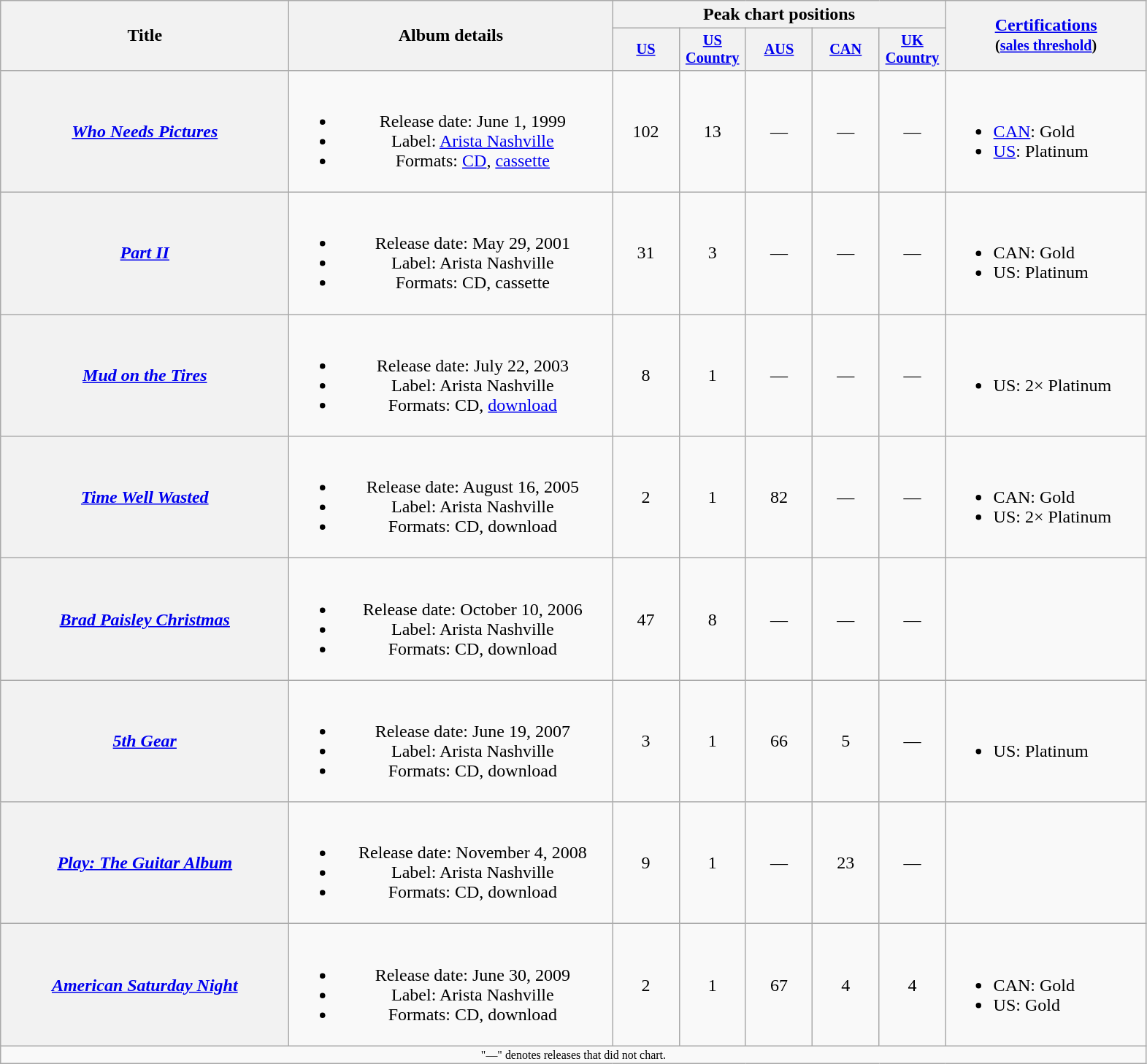<table class="wikitable plainrowheaders" style="text-align:center;">
<tr>
<th scope="col" rowspan="2" style="width:16em;">Title</th>
<th scope="col" rowspan="2" style="width:18em;">Album details</th>
<th scope="col" colspan="5">Peak chart positions</th>
<th scope="col" rowspan="2" style="width:11em;"><a href='#'>Certifications</a><br><small>(<a href='#'>sales threshold</a>)</small></th>
</tr>
<tr>
<th scope="col" style="width:4em;font-size:85%;"><a href='#'>US</a><br></th>
<th scope="col" style="width:4em;font-size:85%;"><a href='#'>US Country</a><br></th>
<th scope="col" style="width:4em;font-size:85%;"><a href='#'>AUS</a><br></th>
<th scope="col" style="width:4em;font-size:85%;"><a href='#'>CAN</a><br></th>
<th scope="col" style="width:4em;font-size:85%;"><a href='#'>UK Country</a><br></th>
</tr>
<tr>
<th scope="row"><em><a href='#'>Who Needs Pictures</a></em></th>
<td><br><ul><li>Release date: June 1, 1999</li><li>Label: <a href='#'>Arista Nashville</a></li><li>Formats: <a href='#'>CD</a>, <a href='#'>cassette</a></li></ul></td>
<td>102</td>
<td>13</td>
<td>—</td>
<td>—</td>
<td>—</td>
<td align="left"><br><ul><li><a href='#'>CAN</a>: Gold</li><li><a href='#'>US</a>: Platinum</li></ul></td>
</tr>
<tr>
<th scope="row"><em><a href='#'>Part II</a></em></th>
<td><br><ul><li>Release date: May 29, 2001</li><li>Label: Arista Nashville</li><li>Formats: CD, cassette</li></ul></td>
<td>31</td>
<td>3</td>
<td>—</td>
<td>—</td>
<td>—</td>
<td align="left"><br><ul><li>CAN: Gold</li><li>US: Platinum</li></ul></td>
</tr>
<tr>
<th scope="row"><em><a href='#'>Mud on the Tires</a></em></th>
<td><br><ul><li>Release date: July 22, 2003</li><li>Label: Arista Nashville</li><li>Formats: CD, <a href='#'>download</a></li></ul></td>
<td>8</td>
<td>1</td>
<td>—</td>
<td>—</td>
<td>—</td>
<td align="left"><br><ul><li>US: 2× Platinum</li></ul></td>
</tr>
<tr>
<th scope="row"><em><a href='#'>Time Well Wasted</a></em></th>
<td><br><ul><li>Release date: August 16, 2005</li><li>Label: Arista Nashville</li><li>Formats: CD, download</li></ul></td>
<td>2</td>
<td>1</td>
<td>82</td>
<td>—</td>
<td>—</td>
<td align="left"><br><ul><li>CAN: Gold</li><li>US: 2× Platinum</li></ul></td>
</tr>
<tr>
<th scope="row"><em><a href='#'>Brad Paisley Christmas</a></em></th>
<td><br><ul><li>Release date: October 10, 2006</li><li>Label: Arista Nashville</li><li>Formats: CD, download</li></ul></td>
<td>47</td>
<td>8</td>
<td>—</td>
<td>—</td>
<td>—</td>
<td></td>
</tr>
<tr>
<th scope="row"><em><a href='#'>5th Gear</a></em></th>
<td><br><ul><li>Release date: June 19, 2007</li><li>Label: Arista Nashville</li><li>Formats: CD, download</li></ul></td>
<td>3</td>
<td>1</td>
<td>66</td>
<td>5</td>
<td>—</td>
<td align="left"><br><ul><li>US: Platinum</li></ul></td>
</tr>
<tr>
<th scope="row"><em><a href='#'>Play: The Guitar Album</a></em></th>
<td><br><ul><li>Release date: November 4, 2008</li><li>Label: Arista Nashville</li><li>Formats: CD, download</li></ul></td>
<td>9</td>
<td>1</td>
<td>—</td>
<td>23</td>
<td>—</td>
<td></td>
</tr>
<tr>
<th scope="row"><em><a href='#'>American Saturday Night</a></em></th>
<td><br><ul><li>Release date: June 30, 2009</li><li>Label: Arista Nashville</li><li>Formats: CD, download</li></ul></td>
<td>2</td>
<td>1</td>
<td>67</td>
<td>4</td>
<td>4</td>
<td align="left"><br><ul><li>CAN: Gold</li><li>US: Gold</li></ul></td>
</tr>
<tr>
<td colspan="8" style="font-size:8pt">"—" denotes releases that did not chart.</td>
</tr>
</table>
